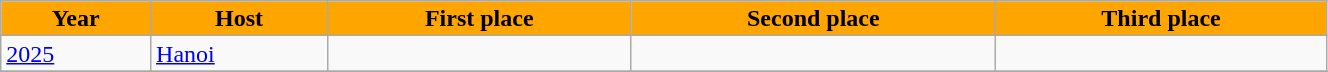<table class="wikitable" style="text-align:left; line-height:16px; width:70%;">
<tr>
<th style="background:#ffa500;">Year</th>
<th style="background:#ffa500;">Host</th>
<th style="background:#ffa500;">First place</th>
<th style="background:#ffa500;">Second place</th>
<th style="background:#ffa500;">Third place</th>
</tr>
<tr>
<td><a href='#'>2025</a></td>
<td> <a href='#'>Hanoi</a></td>
<td></td>
<td></td>
<td></td>
</tr>
<tr>
</tr>
</table>
